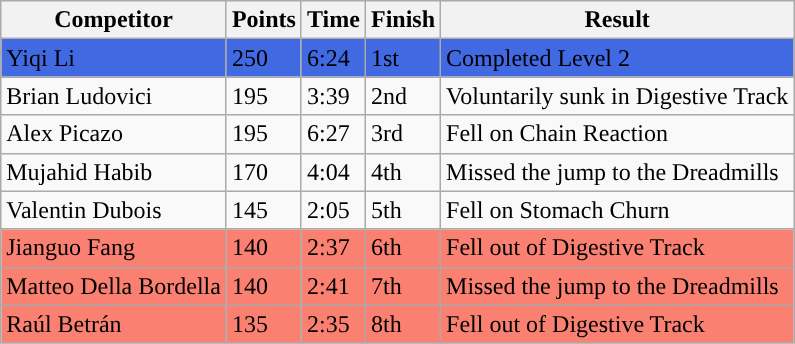<table class="wikitable sortable">
<tr>
<th>Competitor</th>
<th>Points</th>
<th>Time</th>
<th>Finish</th>
<th>Result</th>
</tr>
<tr style="background:royalblue;">
<td> Yiqi Li</td>
<td>250</td>
<td>6:24</td>
<td>1st</td>
<td>Completed Level 2</td>
</tr>
<tr>
<td> Brian Ludovici</td>
<td>195</td>
<td>3:39</td>
<td>2nd</td>
<td>Voluntarily sunk in Digestive Track</td>
</tr>
<tr>
<td> Alex Picazo</td>
<td>195</td>
<td>6:27</td>
<td>3rd</td>
<td>Fell on Chain Reaction</td>
</tr>
<tr>
<td> Mujahid Habib</td>
<td>170</td>
<td>4:04</td>
<td>4th</td>
<td>Missed the jump to the Dreadmills</td>
</tr>
<tr>
<td> Valentin Dubois</td>
<td>145</td>
<td>2:05</td>
<td>5th</td>
<td>Fell on Stomach Churn</td>
</tr>
<tr style="background-color:#fa8072">
<td> Jianguo Fang</td>
<td>140</td>
<td>2:37</td>
<td>6th</td>
<td>Fell out of Digestive Track</td>
</tr>
<tr style="background-color:#fa8072">
<td> Matteo Della Bordella</td>
<td>140</td>
<td>2:41</td>
<td>7th</td>
<td>Missed the jump to the Dreadmills</td>
</tr>
<tr style="background-color:#fa8072">
<td> Raúl Betrán</td>
<td>135</td>
<td>2:35</td>
<td>8th</td>
<td>Fell out of Digestive Track</td>
</tr>
</table>
